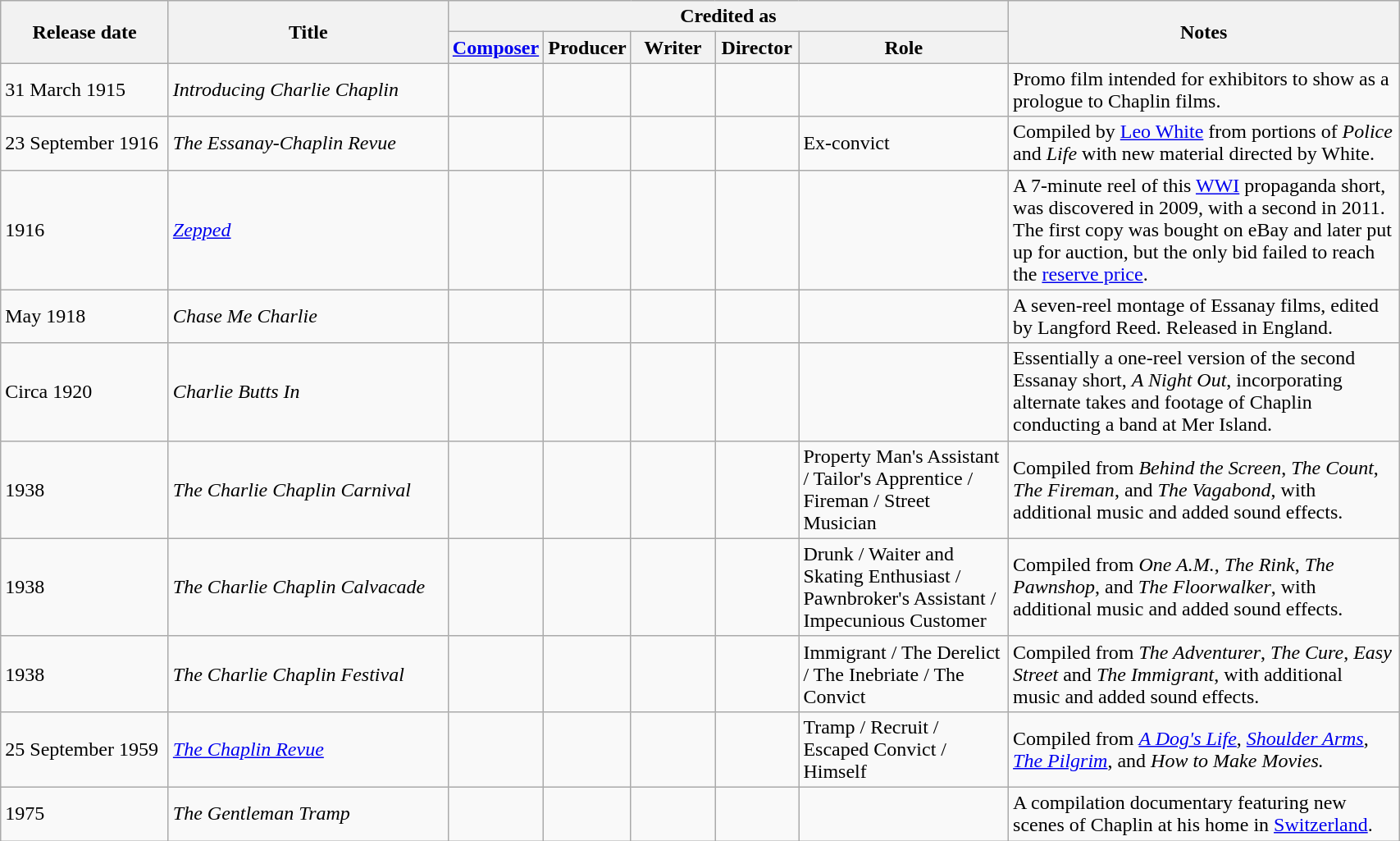<table class="wikitable sortable sticky-header-multi" width="90%">
<tr>
<th width="12%" rowspan="2" scope="col">Release date</th>
<th width="20%" rowspan="2" scope="col">Title</th>
<th colspan="5" scope="col">Credited as</th>
<th rowspan="2" scope="col">Notes</th>
</tr>
<tr>
<th width="6%"><a href='#'>Composer</a></th>
<th width="6%">Producer</th>
<th width="6%">Writer</th>
<th width="6%">Director</th>
<th width="15%">Role</th>
</tr>
<tr>
<td scope="row" align="left">31 March 1915</td>
<td align="left"><em>Introducing Charlie Chaplin</em></td>
<td></td>
<td></td>
<td></td>
<td></td>
<td></td>
<td align="left">Promo film intended for exhibitors to show as a prologue to Chaplin films.</td>
</tr>
<tr>
<td scope="row" align="left">23 September 1916</td>
<td align="left"><em>The Essanay-Chaplin Revue</em></td>
<td></td>
<td></td>
<td></td>
<td></td>
<td align="left">Ex-convict</td>
<td align="left">Compiled by <a href='#'>Leo White</a> from portions of <em>Police</em> and <em>Life</em> with new material directed by White.</td>
</tr>
<tr>
<td scope="row" align="left">1916</td>
<td align="left"><em><a href='#'>Zepped</a></em></td>
<td></td>
<td></td>
<td></td>
<td></td>
<td></td>
<td align="left">A 7-minute reel of this <a href='#'>WWI</a> propaganda short, was discovered in 2009, with a second in 2011. The first copy was bought on eBay and later put up for auction, but the only bid failed to reach the <a href='#'>reserve price</a>.</td>
</tr>
<tr>
<td scope="row" align="left">May 1918</td>
<td align="left"><em>Chase Me Charlie</em></td>
<td></td>
<td></td>
<td></td>
<td></td>
<td></td>
<td align="left">A seven-reel montage of Essanay films, edited by Langford Reed. Released in England.</td>
</tr>
<tr>
<td scope="row" align="left">Circa 1920</td>
<td align="left"><em>Charlie Butts In</em></td>
<td></td>
<td></td>
<td></td>
<td></td>
<td></td>
<td align="left">Essentially a one-reel version of the second Essanay short, <em>A Night Out</em>, incorporating alternate takes and footage of Chaplin conducting a band at Mer Island.</td>
</tr>
<tr>
<td scope="row" align="left">1938</td>
<td align="left"><em>The Charlie Chaplin Carnival</em></td>
<td></td>
<td></td>
<td></td>
<td></td>
<td align="left">Property Man's Assistant / Tailor's Apprentice / Fireman / Street Musician</td>
<td align="left">Compiled from <em>Behind the Screen</em>, <em>The Count</em>, <em>The Fireman</em>, and <em>The Vagabond</em>, with additional music and added sound effects.</td>
</tr>
<tr>
<td scope="row" align="left">1938</td>
<td align="left"><em>The Charlie Chaplin Calvacade</em></td>
<td></td>
<td></td>
<td></td>
<td></td>
<td align="left">Drunk / Waiter and Skating Enthusiast / Pawnbroker's Assistant / Impecunious Customer</td>
<td align="left">Compiled from <em>One A.M.</em>, <em>The Rink</em>, <em>The Pawnshop</em>, and <em>The Floorwalker</em>, with additional music and added sound effects.</td>
</tr>
<tr>
<td scope="row" align="left">1938</td>
<td align="left"><em>The Charlie Chaplin Festival</em></td>
<td></td>
<td></td>
<td></td>
<td></td>
<td align="left">Immigrant / The Derelict / The Inebriate / The Convict</td>
<td align="left">Compiled from <em>The Adventurer</em>, <em>The Cure</em>, <em>Easy Street</em> and <em>The Immigrant</em>, with additional music and added sound effects.</td>
</tr>
<tr>
<td scope="row" align="left">25 September 1959</td>
<td align="left"><em><a href='#'>The Chaplin Revue</a></em></td>
<td></td>
<td></td>
<td></td>
<td></td>
<td align="left">Tramp / Recruit / Escaped Convict / Himself</td>
<td align="left">Compiled from <em><a href='#'>A Dog's Life</a></em>, <em><a href='#'>Shoulder Arms</a></em>, <em><a href='#'>The Pilgrim</a></em>, and <em>How to Make Movies.</em></td>
</tr>
<tr>
<td scope="row" align="left">1975</td>
<td align="left"><em>The Gentleman Tramp</em></td>
<td></td>
<td></td>
<td></td>
<td></td>
<td></td>
<td align="left">A compilation documentary featuring new scenes of Chaplin at his home in <a href='#'>Switzerland</a>.</td>
</tr>
</table>
